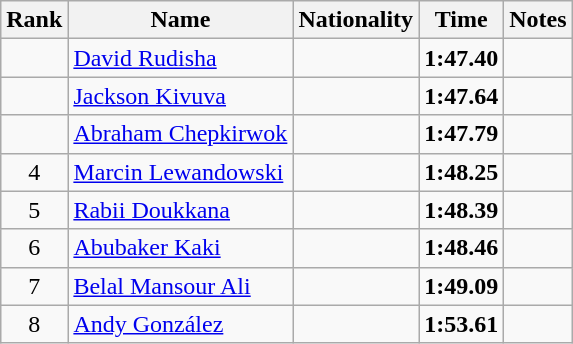<table class="wikitable sortable" style="text-align:center">
<tr>
<th>Rank</th>
<th>Name</th>
<th>Nationality</th>
<th>Time</th>
<th>Notes</th>
</tr>
<tr>
<td></td>
<td align=left><a href='#'>David Rudisha</a></td>
<td align=left></td>
<td><strong>1:47.40</strong></td>
<td></td>
</tr>
<tr>
<td></td>
<td align=left><a href='#'>Jackson Kivuva</a></td>
<td align=left></td>
<td><strong>1:47.64</strong></td>
<td></td>
</tr>
<tr>
<td></td>
<td align=left><a href='#'>Abraham Chepkirwok</a></td>
<td align=left></td>
<td><strong>1:47.79</strong></td>
<td></td>
</tr>
<tr>
<td>4</td>
<td align=left><a href='#'>Marcin Lewandowski</a></td>
<td align=left></td>
<td><strong>1:48.25</strong></td>
<td></td>
</tr>
<tr>
<td>5</td>
<td align=left><a href='#'>Rabii Doukkana</a></td>
<td align=left></td>
<td><strong>1:48.39</strong></td>
<td></td>
</tr>
<tr>
<td>6</td>
<td align=left><a href='#'>Abubaker Kaki</a></td>
<td align=left></td>
<td><strong>1:48.46</strong></td>
<td></td>
</tr>
<tr>
<td>7</td>
<td align=left><a href='#'>Belal Mansour Ali</a></td>
<td align=left></td>
<td><strong>1:49.09</strong></td>
<td></td>
</tr>
<tr>
<td>8</td>
<td align=left><a href='#'>Andy González</a></td>
<td align=left></td>
<td><strong>1:53.61</strong></td>
<td></td>
</tr>
</table>
